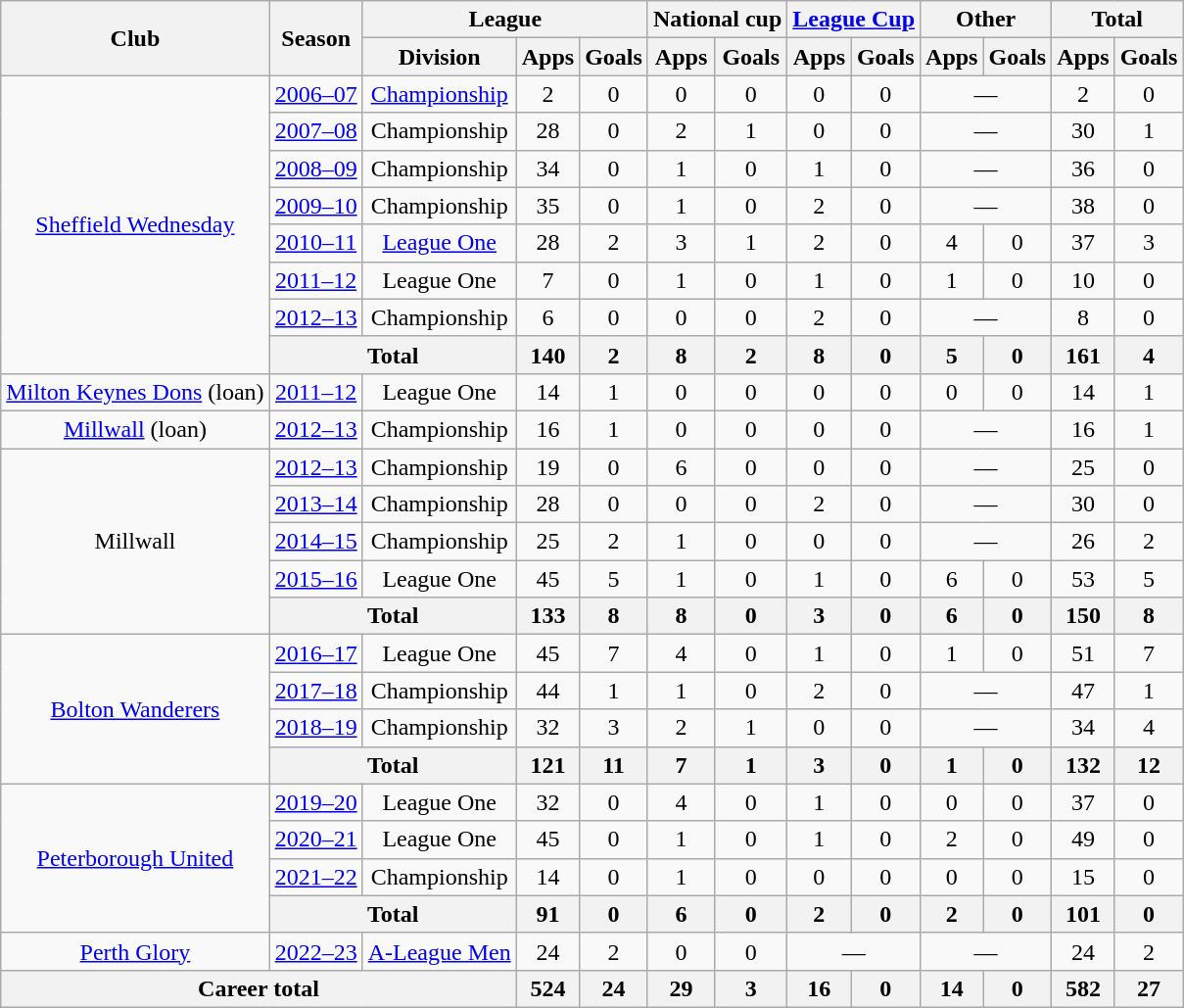<table class="wikitable" style="text-align:center">
<tr>
<th rowspan="2">Club</th>
<th rowspan="2">Season</th>
<th colspan="3">League</th>
<th colspan="2">National cup</th>
<th colspan="2"><a href='#'>League Cup</a></th>
<th colspan="2">Other</th>
<th colspan="2">Total</th>
</tr>
<tr>
<th>Division</th>
<th>Apps</th>
<th>Goals</th>
<th>Apps</th>
<th>Goals</th>
<th>Apps</th>
<th>Goals</th>
<th>Apps</th>
<th>Goals</th>
<th>Apps</th>
<th>Goals</th>
</tr>
<tr>
<td rowspan="8"><a href='#'>Sheffield Wednesday</a></td>
<td><a href='#'>2006–07</a></td>
<td><a href='#'>Championship</a></td>
<td>2</td>
<td>0</td>
<td>0</td>
<td>0</td>
<td>0</td>
<td>0</td>
<td colspan="2">—</td>
<td>2</td>
<td>0</td>
</tr>
<tr>
<td><a href='#'>2007–08</a></td>
<td>Championship</td>
<td>28</td>
<td>0</td>
<td>2</td>
<td>1</td>
<td>0</td>
<td>0</td>
<td colspan="2">—</td>
<td>30</td>
<td>1</td>
</tr>
<tr>
<td><a href='#'>2008–09</a></td>
<td>Championship</td>
<td>34</td>
<td>0</td>
<td>1</td>
<td>0</td>
<td>1</td>
<td>0</td>
<td colspan="2">—</td>
<td>36</td>
<td>0</td>
</tr>
<tr>
<td><a href='#'>2009–10</a></td>
<td>Championship</td>
<td>35</td>
<td>0</td>
<td>1</td>
<td>0</td>
<td>2</td>
<td>0</td>
<td colspan="2">—</td>
<td>38</td>
<td>0</td>
</tr>
<tr>
<td><a href='#'>2010–11</a></td>
<td><a href='#'>League One</a></td>
<td>28</td>
<td>2</td>
<td>3</td>
<td>1</td>
<td>2</td>
<td>0</td>
<td>4</td>
<td>0</td>
<td>37</td>
<td>3</td>
</tr>
<tr>
<td><a href='#'>2011–12</a></td>
<td>League One</td>
<td>7</td>
<td>0</td>
<td>1</td>
<td>0</td>
<td>1</td>
<td>0</td>
<td>1</td>
<td>0</td>
<td>10</td>
<td>0</td>
</tr>
<tr>
<td><a href='#'>2012–13</a></td>
<td>Championship</td>
<td>6</td>
<td>0</td>
<td>0</td>
<td>0</td>
<td>2</td>
<td>0</td>
<td colspan="2">—</td>
<td>8</td>
<td>0</td>
</tr>
<tr>
<th colspan="2">Total</th>
<th>140</th>
<th>2</th>
<th>8</th>
<th>2</th>
<th>8</th>
<th>0</th>
<th>5</th>
<th>0</th>
<th>161</th>
<th>4</th>
</tr>
<tr>
<td><a href='#'>Milton Keynes Dons</a> (loan)</td>
<td><a href='#'>2011–12</a></td>
<td>League One</td>
<td>14</td>
<td>1</td>
<td>0</td>
<td>0</td>
<td>0</td>
<td>0</td>
<td>0</td>
<td>0</td>
<td>14</td>
<td>1</td>
</tr>
<tr>
<td><a href='#'>Millwall</a> (loan)</td>
<td><a href='#'>2012–13</a></td>
<td>Championship</td>
<td>16</td>
<td>1</td>
<td>0</td>
<td>0</td>
<td>0</td>
<td>0</td>
<td colspan="2">—</td>
<td>16</td>
<td>1</td>
</tr>
<tr>
<td rowspan="5">Millwall</td>
<td><a href='#'>2012–13</a></td>
<td>Championship</td>
<td>19</td>
<td>0</td>
<td>6</td>
<td>0</td>
<td>0</td>
<td>0</td>
<td colspan="2">—</td>
<td>25</td>
<td>0</td>
</tr>
<tr>
<td><a href='#'>2013–14</a></td>
<td>Championship</td>
<td>28</td>
<td>0</td>
<td>0</td>
<td>0</td>
<td>2</td>
<td>0</td>
<td colspan="2">—</td>
<td>30</td>
<td>0</td>
</tr>
<tr>
<td><a href='#'>2014–15</a></td>
<td>Championship</td>
<td>25</td>
<td>2</td>
<td>1</td>
<td>0</td>
<td>0</td>
<td>0</td>
<td colspan="2">—</td>
<td>26</td>
<td>2</td>
</tr>
<tr>
<td><a href='#'>2015–16</a></td>
<td>League One</td>
<td>45</td>
<td>5</td>
<td>1</td>
<td>0</td>
<td>1</td>
<td>0</td>
<td>6</td>
<td>0</td>
<td>53</td>
<td>5</td>
</tr>
<tr>
<th colspan="2">Total</th>
<th>133</th>
<th>8</th>
<th>8</th>
<th>0</th>
<th>3</th>
<th>0</th>
<th>6</th>
<th>0</th>
<th>150</th>
<th>8</th>
</tr>
<tr>
<td rowspan="4"><a href='#'>Bolton Wanderers</a></td>
<td><a href='#'>2016–17</a></td>
<td>League One</td>
<td>45</td>
<td>7</td>
<td>4</td>
<td>0</td>
<td>1</td>
<td>0</td>
<td>1</td>
<td>0</td>
<td>51</td>
<td>7</td>
</tr>
<tr>
<td><a href='#'>2017–18</a></td>
<td>Championship</td>
<td>44</td>
<td>1</td>
<td>1</td>
<td>0</td>
<td>2</td>
<td>0</td>
<td colspan="2">—</td>
<td>47</td>
<td>1</td>
</tr>
<tr>
<td><a href='#'>2018–19</a></td>
<td>Championship</td>
<td>32</td>
<td>3</td>
<td>2</td>
<td>1</td>
<td>0</td>
<td>0</td>
<td colspan="2">—</td>
<td>34</td>
<td>4</td>
</tr>
<tr>
<th colspan="2">Total</th>
<th>121</th>
<th>11</th>
<th>7</th>
<th>1</th>
<th>3</th>
<th>0</th>
<th>1</th>
<th>0</th>
<th>132</th>
<th>12</th>
</tr>
<tr>
<td rowspan="4"><a href='#'>Peterborough United</a></td>
<td><a href='#'>2019–20</a></td>
<td>League One</td>
<td>32</td>
<td>0</td>
<td>4</td>
<td>0</td>
<td>1</td>
<td>0</td>
<td>0</td>
<td>0</td>
<td>37</td>
<td>0</td>
</tr>
<tr>
<td><a href='#'>2020–21</a></td>
<td>League One</td>
<td>45</td>
<td>0</td>
<td>1</td>
<td>0</td>
<td>1</td>
<td>0</td>
<td>2</td>
<td>0</td>
<td>49</td>
<td>0</td>
</tr>
<tr>
<td><a href='#'>2021–22</a></td>
<td>Championship</td>
<td>14</td>
<td>0</td>
<td>1</td>
<td>0</td>
<td>0</td>
<td>0</td>
<td>0</td>
<td>0</td>
<td>15</td>
<td>0</td>
</tr>
<tr>
<th colspan="2">Total</th>
<th>91</th>
<th>0</th>
<th>6</th>
<th>0</th>
<th>2</th>
<th>0</th>
<th>2</th>
<th>0</th>
<th>101</th>
<th>0</th>
</tr>
<tr>
<td><a href='#'>Perth Glory</a></td>
<td><a href='#'>2022–23</a></td>
<td><a href='#'>A-League Men</a></td>
<td>24</td>
<td>2</td>
<td>0</td>
<td>0</td>
<td colspan="2">—</td>
<td colspan="2">—</td>
<td>24</td>
<td>2</td>
</tr>
<tr>
<th colspan="3">Career total</th>
<th>524</th>
<th>24</th>
<th>29</th>
<th>3</th>
<th>16</th>
<th>0</th>
<th>14</th>
<th>0</th>
<th>582</th>
<th>27</th>
</tr>
</table>
